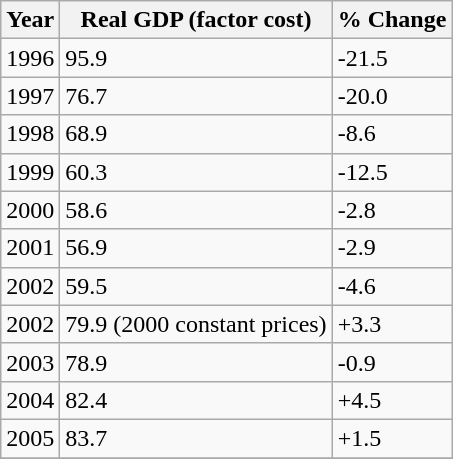<table class="wikitable">
<tr>
<th>Year</th>
<th>Real GDP (factor cost)</th>
<th>% Change</th>
</tr>
<tr>
<td>1996</td>
<td>95.9</td>
<td>-21.5</td>
</tr>
<tr>
<td>1997</td>
<td>76.7</td>
<td>-20.0</td>
</tr>
<tr>
<td>1998</td>
<td>68.9</td>
<td>-8.6</td>
</tr>
<tr>
<td>1999</td>
<td>60.3</td>
<td>-12.5</td>
</tr>
<tr>
<td>2000</td>
<td>58.6</td>
<td>-2.8</td>
</tr>
<tr>
<td>2001</td>
<td>56.9</td>
<td>-2.9</td>
</tr>
<tr>
<td>2002</td>
<td>59.5</td>
<td>-4.6</td>
</tr>
<tr>
<td>2002</td>
<td>79.9 (2000 constant prices)</td>
<td>+3.3</td>
</tr>
<tr>
<td>2003</td>
<td>78.9</td>
<td>-0.9</td>
</tr>
<tr>
<td>2004</td>
<td>82.4</td>
<td>+4.5</td>
</tr>
<tr>
<td>2005</td>
<td>83.7</td>
<td>+1.5</td>
</tr>
<tr>
</tr>
</table>
